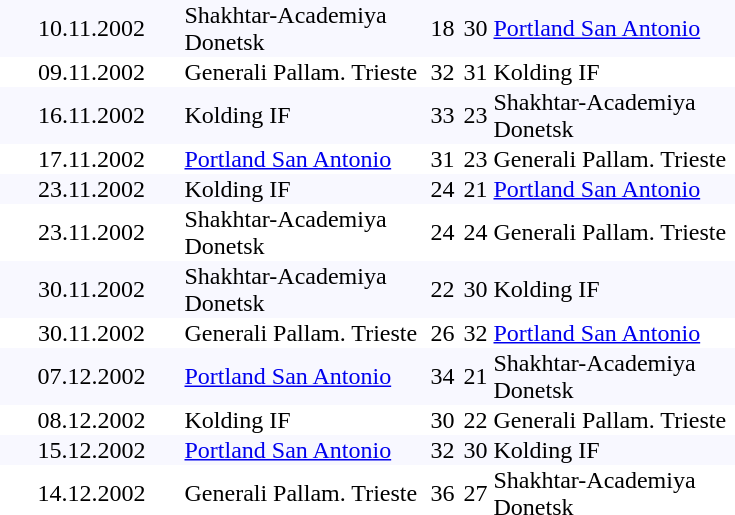<table border="0" cellspacing="0" cellpadding="1">
<tr align="center" bgcolor="#F8F8FF">
<td width="120">10.11.2002</td>
<td width="160" align="left">Shakhtar-Academiya Donetsk</td>
<td width="20">18</td>
<td width="20">30</td>
<td width="160" align="left"><a href='#'>Portland San Antonio</a></td>
</tr>
<tr align="center">
<td width="120">09.11.2002</td>
<td width="160" align="left">Generali Pallam. Trieste</td>
<td width="20">32</td>
<td width="20">31</td>
<td width="160" align="left">Kolding IF</td>
</tr>
<tr align="center" bgcolor="#F8F8FF">
<td width="120">16.11.2002</td>
<td width="160" align="left">Kolding IF</td>
<td width="20">33</td>
<td width="20">23</td>
<td width="160" align="left">Shakhtar-Academiya Donetsk</td>
</tr>
<tr align="center">
<td width="120">17.11.2002</td>
<td width="160" align="left"><a href='#'>Portland San Antonio</a></td>
<td width="20">31</td>
<td width="20">23</td>
<td width="160" align="left">Generali Pallam. Trieste</td>
</tr>
<tr align="center" bgcolor="#F8F8FF">
<td width="120">23.11.2002</td>
<td width="160" align="left">Kolding IF</td>
<td width="20">24</td>
<td width="20">21</td>
<td width="160" align="left"><a href='#'>Portland San Antonio</a></td>
</tr>
<tr align="center">
<td width="120">23.11.2002</td>
<td width="160" align="left">Shakhtar-Academiya Donetsk</td>
<td width="20">24</td>
<td width="20">24</td>
<td width="160" align="left">Generali Pallam. Trieste</td>
</tr>
<tr align="center" bgcolor="#F8F8FF">
<td width="120">30.11.2002</td>
<td width="160" align="left">Shakhtar-Academiya Donetsk</td>
<td width="20">22</td>
<td width="20">30</td>
<td width="160" align="left">Kolding IF</td>
</tr>
<tr align="center">
<td width="120">30.11.2002</td>
<td width="160" align="left">Generali Pallam. Trieste</td>
<td width="20">26</td>
<td width="20">32</td>
<td width="160" align="left"><a href='#'>Portland San Antonio</a></td>
</tr>
<tr align="center" bgcolor="#F8F8FF">
<td width="120">07.12.2002</td>
<td width="160" align="left"><a href='#'>Portland San Antonio</a></td>
<td width="20">34</td>
<td width="20">21</td>
<td width="160" align="left">Shakhtar-Academiya Donetsk</td>
</tr>
<tr align="center">
<td width="120">08.12.2002</td>
<td width="160" align="left">Kolding IF</td>
<td width="20">30</td>
<td width="20">22</td>
<td width="160" align="left">Generali Pallam. Trieste</td>
</tr>
<tr align="center" bgcolor="#F8F8FF">
<td width="120">15.12.2002</td>
<td width="160" align="left"><a href='#'>Portland San Antonio</a></td>
<td width="20">32</td>
<td width="20">30</td>
<td width="160" align="left">Kolding IF</td>
</tr>
<tr align="center">
<td width="120">14.12.2002</td>
<td width="160" align="left">Generali Pallam. Trieste</td>
<td width="20">36</td>
<td width="20">27</td>
<td width="160" align="left">Shakhtar-Academiya Donetsk</td>
</tr>
</table>
